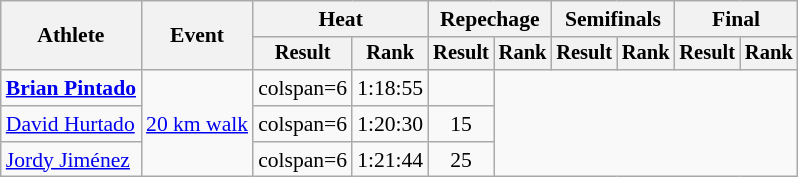<table class="wikitable" style="font-size:90%">
<tr>
<th rowspan="2">Athlete</th>
<th rowspan="2">Event</th>
<th colspan="2">Heat</th>
<th colspan="2">Repechage</th>
<th colspan="2">Semifinals</th>
<th colspan="2">Final</th>
</tr>
<tr style="font-size:95%">
<th>Result</th>
<th>Rank</th>
<th>Result</th>
<th>Rank</th>
<th>Result</th>
<th>Rank</th>
<th>Result</th>
<th>Rank</th>
</tr>
<tr align=center>
<td align=left><strong><a href='#'>Brian Pintado</a></strong></td>
<td align=left rowspan=3><a href='#'>20 km walk</a></td>
<td>colspan=6 </td>
<td>1:18:55</td>
<td></td>
</tr>
<tr align=center>
<td align=left><a href='#'>David Hurtado</a></td>
<td>colspan=6 </td>
<td>1:20:30</td>
<td>15</td>
</tr>
<tr align=center>
<td align=left><a href='#'>Jordy Jiménez</a></td>
<td>colspan=6 </td>
<td>1:21:44</td>
<td>25</td>
</tr>
</table>
